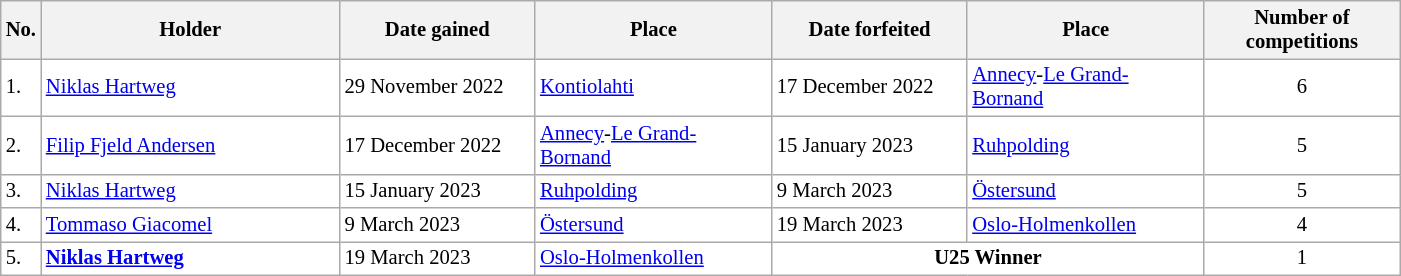<table class="wikitable plainrowheaders" style="background:#fff; font-size:86%; line-height:16px; border:grey solid 1px; border-collapse:collapse;">
<tr>
<th style="width:1em;">No.</th>
<th style="width:14em;">Holder</th>
<th style="width:9em;">Date gained</th>
<th style="width:11em;">Place</th>
<th style="width:9em;">Date forfeited</th>
<th style="width:11em;">Place</th>
<th style="width:9em;">Number of competitions</th>
</tr>
<tr>
<td>1.</td>
<td> <a href='#'>Niklas Hartweg</a></td>
<td>29 November 2022</td>
<td> <a href='#'>Kontiolahti</a></td>
<td>17 December 2022</td>
<td> <a href='#'>Annecy</a>-<a href='#'>Le Grand-Bornand</a></td>
<td align=center>6</td>
</tr>
<tr>
<td>2.</td>
<td> <a href='#'>Filip Fjeld Andersen</a></td>
<td>17 December 2022</td>
<td> <a href='#'>Annecy</a>-<a href='#'>Le Grand-Bornand</a></td>
<td>15 January 2023</td>
<td> <a href='#'>Ruhpolding</a></td>
<td align=center>5</td>
</tr>
<tr>
<td>3.</td>
<td> <a href='#'>Niklas Hartweg</a></td>
<td>15 January 2023</td>
<td> <a href='#'>Ruhpolding</a></td>
<td>9 March 2023</td>
<td> <a href='#'>Östersund</a></td>
<td align=center>5</td>
</tr>
<tr>
<td>4.</td>
<td> <a href='#'>Tommaso Giacomel</a></td>
<td>9 March 2023</td>
<td> <a href='#'>Östersund</a></td>
<td>19 March 2023</td>
<td> <a href='#'>Oslo-Holmenkollen</a></td>
<td align=center>4</td>
</tr>
<tr>
<td>5.</td>
<td> <strong><a href='#'>Niklas Hartweg</a></strong></td>
<td>19 March 2023</td>
<td> <a href='#'>Oslo-Holmenkollen</a></td>
<td align=center colspan=2><strong>U25 Winner</strong></td>
<td align=center>1</td>
</tr>
</table>
